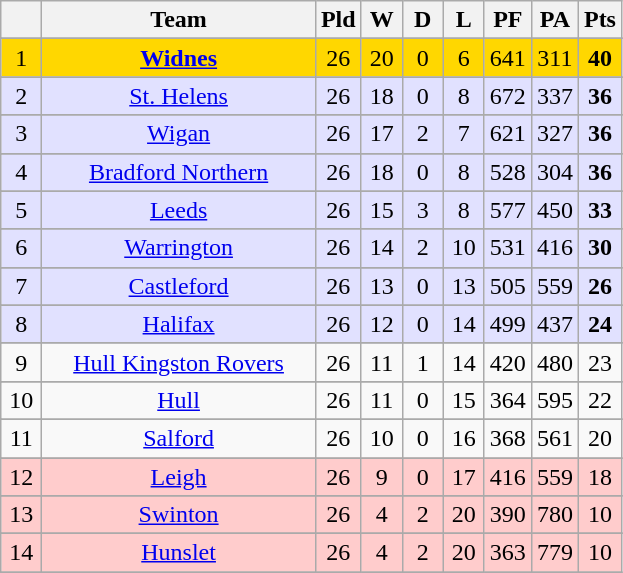<table class="wikitable" style="text-align:center;">
<tr>
<th width=20 abbr="Position"></th>
<th width=175>Team</th>
<th width=20 abbr="Played">Pld</th>
<th width=20 abbr="Won">W</th>
<th width=20 abbr="Drawn">D</th>
<th width=20 abbr="Lost">L</th>
<th width=20 abbr=”Points For”>PF</th>
<th width=20 abbr=”Points Against”>PA</th>
<th width=20 abbr="Points">Pts</th>
</tr>
<tr>
</tr>
<tr align=center style="background:#FFD700;">
<td>1</td>
<td style="text-align:center;"> <strong><a href='#'>Widnes</a></strong></td>
<td>26</td>
<td>20</td>
<td>0</td>
<td>6</td>
<td>641</td>
<td>311</td>
<td><strong>40</strong></td>
</tr>
<tr>
</tr>
<tr align=center style="background:#e1e1ff;color:">
<td>2</td>
<td style="text-align:center;"> <a href='#'>St. Helens</a></td>
<td>26</td>
<td>18</td>
<td>0</td>
<td>8</td>
<td>672</td>
<td>337</td>
<td><strong>36</strong></td>
</tr>
<tr>
</tr>
<tr align=center style="background:#e1e1ff;color:">
<td>3</td>
<td style="text-align:center;"> <a href='#'>Wigan</a></td>
<td>26</td>
<td>17</td>
<td>2</td>
<td>7</td>
<td>621</td>
<td>327</td>
<td><strong>36</strong></td>
</tr>
<tr>
</tr>
<tr align=center style="background:#e1e1ff;color:">
<td>4</td>
<td style="text-align:center;"> <a href='#'>Bradford Northern</a></td>
<td>26</td>
<td>18</td>
<td>0</td>
<td>8</td>
<td>528</td>
<td>304</td>
<td><strong>36</strong></td>
</tr>
<tr>
</tr>
<tr align=center style="background:#e1e1ff;color:">
<td>5</td>
<td style="text-align:center;"> <a href='#'>Leeds</a></td>
<td>26</td>
<td>15</td>
<td>3</td>
<td>8</td>
<td>577</td>
<td>450</td>
<td><strong>33</strong></td>
</tr>
<tr>
</tr>
<tr align=center style="background:#e1e1ff;color:">
<td>6</td>
<td style="text-align:center;"> <a href='#'>Warrington</a></td>
<td>26</td>
<td>14</td>
<td>2</td>
<td>10</td>
<td>531</td>
<td>416</td>
<td><strong>30</strong></td>
</tr>
<tr>
</tr>
<tr align=center style="background:#e1e1ff;color:">
<td>7</td>
<td style="text-align:center;"> <a href='#'>Castleford</a></td>
<td>26</td>
<td>13</td>
<td>0</td>
<td>13</td>
<td>505</td>
<td>559</td>
<td><strong>26</strong></td>
</tr>
<tr>
</tr>
<tr align=center style="background:#e1e1ff;color:">
<td>8</td>
<td style="text-align:center;"> <a href='#'>Halifax</a></td>
<td>26</td>
<td>12</td>
<td>0</td>
<td>14</td>
<td>499</td>
<td>437</td>
<td><strong>24</strong></td>
</tr>
<tr>
</tr>
<tr align=center style="background:">
<td>9</td>
<td style="text-align:center;"> <a href='#'>Hull Kingston Rovers</a></td>
<td>26</td>
<td>11</td>
<td>1</td>
<td>14</td>
<td>420</td>
<td>480</td>
<td>23</td>
</tr>
<tr>
</tr>
<tr align=center style="background:">
<td>10</td>
<td style="text-align:center;"> <a href='#'>Hull</a></td>
<td>26</td>
<td>11</td>
<td>0</td>
<td>15</td>
<td>364</td>
<td>595</td>
<td>22</td>
</tr>
<tr>
</tr>
<tr align=center style="background:">
<td>11</td>
<td style="text-align:center;"> <a href='#'>Salford</a></td>
<td>26</td>
<td>10</td>
<td>0</td>
<td>16</td>
<td>368</td>
<td>561</td>
<td>20</td>
</tr>
<tr>
</tr>
<tr align=center style="background:#FFCCCC">
<td>12</td>
<td style="text-align:center;"> <a href='#'>Leigh</a></td>
<td>26</td>
<td>9</td>
<td>0</td>
<td>17</td>
<td>416</td>
<td>559</td>
<td>18</td>
</tr>
<tr>
</tr>
<tr align=center style="background:#FFCCCC">
<td>13</td>
<td style="text-align:center;"> <a href='#'>Swinton</a></td>
<td>26</td>
<td>4</td>
<td>2</td>
<td>20</td>
<td>390</td>
<td>780</td>
<td>10</td>
</tr>
<tr>
</tr>
<tr align=center style="background:#FFCCCC">
<td>14</td>
<td style="text-align:center;"> <a href='#'>Hunslet</a></td>
<td>26</td>
<td>4</td>
<td>2</td>
<td>20</td>
<td>363</td>
<td>779</td>
<td>10</td>
</tr>
<tr>
</tr>
</table>
